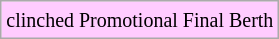<table class="wikitable">
<tr>
<td style="background-color: #ffccff;"><small>clinched Promotional Final Berth</small></td>
</tr>
</table>
